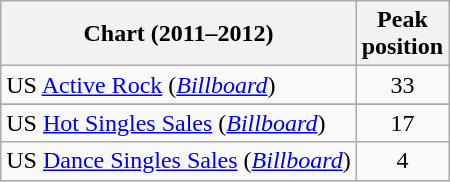<table class="wikitable sortable">
<tr>
<th>Chart (2011–2012)</th>
<th>Peak<br>position</th>
</tr>
<tr>
<td>US <a href='#'>Active Rock</a> (<em><a href='#'>Billboard</a></em>)</td>
<td align="center">33</td>
</tr>
<tr>
</tr>
<tr>
<td>US <a href='#'>Hot Singles Sales</a> (<em><a href='#'>Billboard</a></em>)</td>
<td align="center">17</td>
</tr>
<tr>
<td>US <a href='#'>Dance Singles Sales</a> (<em><a href='#'>Billboard</a></em>)</td>
<td align="center">4</td>
</tr>
</table>
